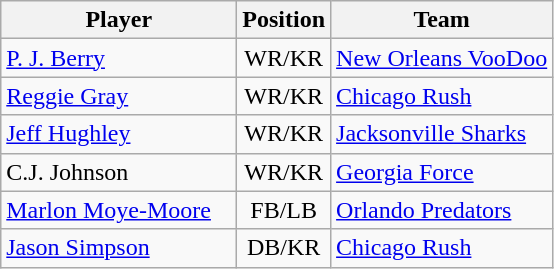<table class="wikitable">
<tr>
<th style="width:150px;">Player</th>
<th>Position</th>
<th>Team</th>
</tr>
<tr>
<td><a href='#'>P. J. Berry</a></td>
<td style="text-align:center;">WR/KR</td>
<td><a href='#'>New Orleans VooDoo</a></td>
</tr>
<tr>
<td><a href='#'>Reggie Gray</a></td>
<td style="text-align:center;">WR/KR</td>
<td><a href='#'>Chicago Rush</a></td>
</tr>
<tr>
<td><a href='#'>Jeff Hughley</a></td>
<td style="text-align:center;">WR/KR</td>
<td><a href='#'>Jacksonville Sharks</a></td>
</tr>
<tr>
<td>C.J. Johnson</td>
<td style="text-align:center;">WR/KR</td>
<td><a href='#'>Georgia Force</a></td>
</tr>
<tr>
<td><a href='#'>Marlon Moye-Moore</a></td>
<td style="text-align:center;">FB/LB</td>
<td><a href='#'>Orlando Predators</a></td>
</tr>
<tr>
<td><a href='#'>Jason Simpson</a></td>
<td style="text-align:center;">DB/KR</td>
<td><a href='#'>Chicago Rush</a></td>
</tr>
</table>
